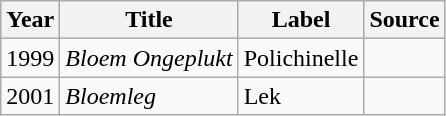<table class="wikitable">
<tr>
<th>Year</th>
<th>Title</th>
<th>Label</th>
<th>Source</th>
</tr>
<tr>
<td>1999</td>
<td><em>Bloem Ongeplukt</em></td>
<td>Polichinelle</td>
<td></td>
</tr>
<tr>
<td>2001</td>
<td><em>Bloemleg</em></td>
<td>Lek</td>
<td></td>
</tr>
</table>
